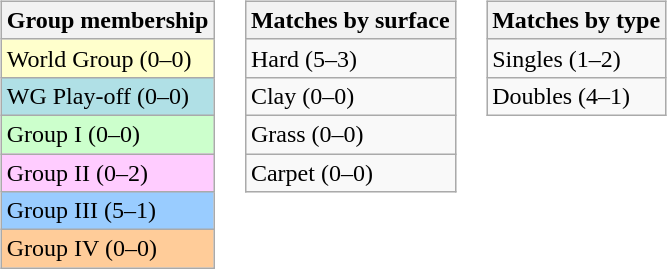<table>
<tr valign=top>
<td><br><table class=wikitable>
<tr>
<th>Group membership</th>
</tr>
<tr bgcolor=#FFFFCC>
<td>World Group (0–0)</td>
</tr>
<tr style="background:#B0E0E6;">
<td>WG Play-off (0–0)</td>
</tr>
<tr bgcolor=#CCFFCC>
<td>Group I (0–0)</td>
</tr>
<tr bgcolor=#FFCCFF>
<td>Group II (0–2)</td>
</tr>
<tr bgcolor=#99CCFF>
<td>Group III (5–1)</td>
</tr>
<tr bgcolor=#FFCC99>
<td>Group IV (0–0)</td>
</tr>
</table>
</td>
<td><br><table class=wikitable>
<tr>
<th>Matches by surface</th>
</tr>
<tr>
<td>Hard (5–3)</td>
</tr>
<tr>
<td>Clay (0–0)</td>
</tr>
<tr>
<td>Grass (0–0)</td>
</tr>
<tr>
<td>Carpet (0–0)</td>
</tr>
</table>
</td>
<td><br><table class=wikitable>
<tr>
<th>Matches by type</th>
</tr>
<tr>
<td>Singles (1–2)</td>
</tr>
<tr>
<td>Doubles (4–1)</td>
</tr>
</table>
</td>
</tr>
</table>
